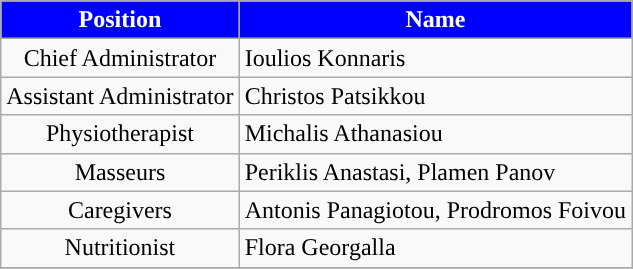<table class="wikitable plainrowheaders sortable">
<tr>
<th style="background:#0000FF; color:#FFFFFF; ">Position</th>
<th style="background:#0000FF; color:#FFFFFF; ">Name</th>
</tr>
<tr>
<td align=center>Chief Administrator</td>
<td align=left> Ioulios Konnaris</td>
</tr>
<tr>
<td align=center>Assistant Administrator</td>
<td align=left> Christos Patsikkou</td>
</tr>
<tr>
<td align=center>Physiotherapist</td>
<td align=left> Michalis Athanasiou</td>
</tr>
<tr>
<td align=center>Masseurs</td>
<td align=left> Periklis Anastasi,  Plamen Panov</td>
</tr>
<tr>
<td align=center>Caregivers</td>
<td align=left> Antonis Panagiotou,  Prodromos Foivou</td>
</tr>
<tr>
<td align=center>Nutritionist</td>
<td align=left> Flora Georgalla</td>
</tr>
<tr>
</tr>
</table>
